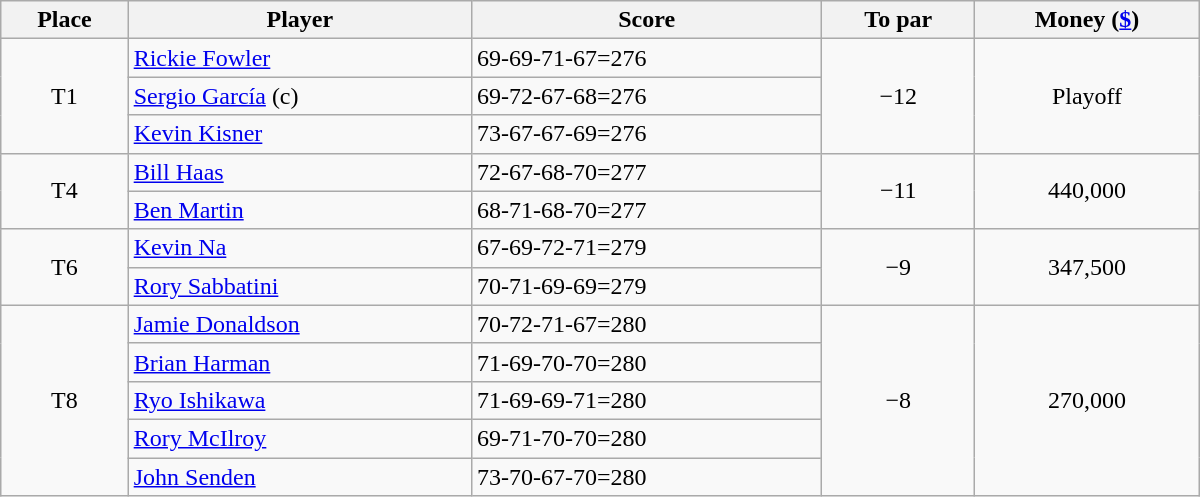<table class="wikitable" style="width:50em;margin-bottom:0;">
<tr>
<th>Place</th>
<th>Player</th>
<th>Score</th>
<th>To par</th>
<th>Money (<a href='#'>$</a>)</th>
</tr>
<tr>
<td rowspan=3 align=center>T1</td>
<td> <a href='#'>Rickie Fowler</a></td>
<td>69-69-71-67=276</td>
<td rowspan=3 align=center>−12</td>
<td rowspan=3 align=center>Playoff</td>
</tr>
<tr>
<td> <a href='#'>Sergio García</a> (c)</td>
<td>69-72-67-68=276</td>
</tr>
<tr>
<td> <a href='#'>Kevin Kisner</a></td>
<td>73-67-67-69=276</td>
</tr>
<tr>
<td rowspan=2 align=center>T4</td>
<td> <a href='#'>Bill Haas</a></td>
<td>72-67-68-70=277</td>
<td rowspan=2 align=center>−11</td>
<td rowspan=2 align=center>440,000</td>
</tr>
<tr>
<td> <a href='#'>Ben Martin</a></td>
<td>68-71-68-70=277</td>
</tr>
<tr>
<td rowspan=2 align=center>T6</td>
<td> <a href='#'>Kevin Na</a></td>
<td>67-69-72-71=279</td>
<td rowspan=2 align=center>−9</td>
<td rowspan=2 align=center>347,500</td>
</tr>
<tr>
<td> <a href='#'>Rory Sabbatini</a></td>
<td>70-71-69-69=279</td>
</tr>
<tr>
<td rowspan=5 align=center>T8</td>
<td> <a href='#'>Jamie Donaldson</a></td>
<td>70-72-71-67=280</td>
<td rowspan=5 align=center>−8</td>
<td rowspan=5 align=center>270,000</td>
</tr>
<tr>
<td> <a href='#'>Brian Harman</a></td>
<td>71-69-70-70=280</td>
</tr>
<tr>
<td> <a href='#'>Ryo Ishikawa</a></td>
<td>71-69-69-71=280</td>
</tr>
<tr>
<td> <a href='#'>Rory McIlroy</a></td>
<td>69-71-70-70=280</td>
</tr>
<tr>
<td> <a href='#'>John Senden</a></td>
<td>73-70-67-70=280</td>
</tr>
</table>
